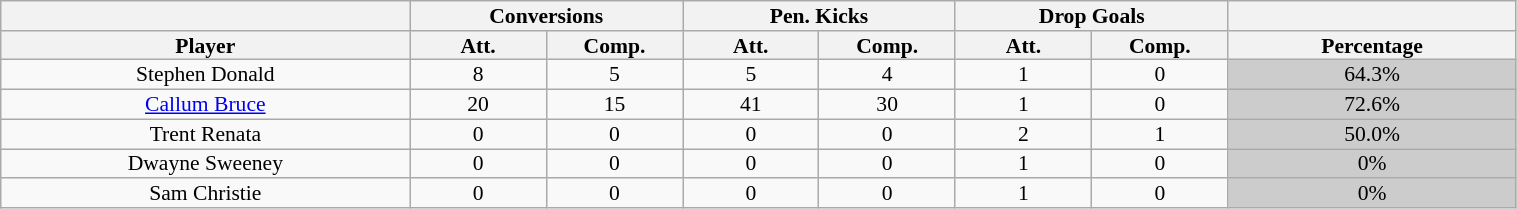<table class="wikitable" style="text-align:center; line-height: 90%; font-size:90%;" width=80%>
<tr>
<th></th>
<th colspan=2>Conversions</th>
<th colspan=2>Pen. Kicks</th>
<th colspan=2>Drop Goals</th>
<th></th>
</tr>
<tr>
<th width=27%>Player</th>
<th width=9%>Att.</th>
<th width=9%>Comp.</th>
<th width=9%>Att.</th>
<th width=9%>Comp.</th>
<th width=9%>Att.</th>
<th width=9%>Comp.</th>
<th width=19%>Percentage</th>
</tr>
<tr>
<td>Stephen Donald</td>
<td>8</td>
<td>5</td>
<td>5</td>
<td>4</td>
<td>1</td>
<td>0</td>
<td bgcolor=#cccccc>64.3%</td>
</tr>
<tr>
<td><a href='#'>Callum Bruce</a></td>
<td>20</td>
<td>15</td>
<td>41</td>
<td>30</td>
<td>1</td>
<td>0</td>
<td bgcolor=#cccccc>72.6%</td>
</tr>
<tr>
<td>Trent Renata</td>
<td>0</td>
<td>0</td>
<td>0</td>
<td>0</td>
<td>2</td>
<td>1</td>
<td bgcolor=#cccccc>50.0%</td>
</tr>
<tr>
<td>Dwayne Sweeney</td>
<td>0</td>
<td>0</td>
<td>0</td>
<td>0</td>
<td>1</td>
<td>0</td>
<td bgcolor=#cccccc>0%</td>
</tr>
<tr>
<td>Sam Christie</td>
<td>0</td>
<td>0</td>
<td>0</td>
<td>0</td>
<td>1</td>
<td>0</td>
<td bgcolor=#cccccc>0%</td>
</tr>
</table>
